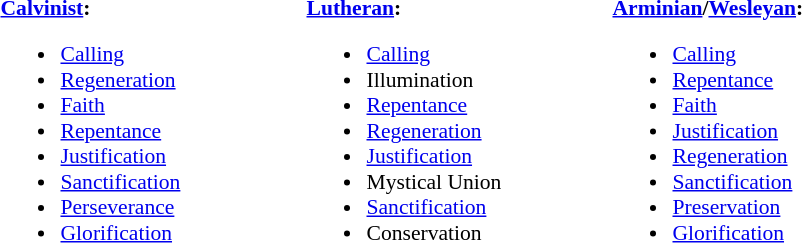<table valign=top>
<tr>
<td width=200 valign=top style="font-size:90%;"><br><strong><a href='#'>Calvinist</a>:</strong><ul><li><a href='#'>Calling</a></li><li><a href='#'>Regeneration</a></li><li><a href='#'>Faith</a></li><li><a href='#'>Repentance</a></li><li><a href='#'>Justification</a></li><li><a href='#'>Sanctification</a></li><li><a href='#'>Perseverance</a></li><li><a href='#'>Glorification</a></li></ul></td>
<td width=200 valign=top style="font-size:90%;"><br><strong><a href='#'>Lutheran</a>:</strong><ul><li><a href='#'>Calling</a></li><li>Illumination</li><li><a href='#'>Repentance</a></li><li><a href='#'>Regeneration</a></li><li><a href='#'>Justification</a></li><li>Mystical Union</li><li><a href='#'>Sanctification</a></li><li>Conservation</li></ul></td>
<td width=200 valign=top style="font-size:90%;"><br><strong><a href='#'>Arminian</a>/<a href='#'>Wesleyan</a>:</strong><ul><li><a href='#'>Calling</a></li><li><a href='#'>Repentance</a></li><li><a href='#'>Faith</a></li><li><a href='#'>Justification</a></li><li><a href='#'>Regeneration</a></li><li><a href='#'>Sanctification</a></li><li><a href='#'>Preservation</a></li><li><a href='#'>Glorification</a></li></ul></td>
<td width=200 valign=top style="font-size:90%;"></td>
</tr>
</table>
